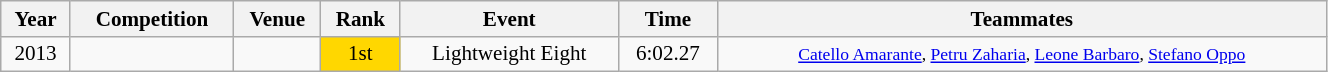<table class="wikitable" width=70% style="font-size:88%; text-align:center;">
<tr>
<th>Year</th>
<th>Competition</th>
<th>Venue</th>
<th>Rank</th>
<th>Event</th>
<th>Time</th>
<th>Teammates</th>
</tr>
<tr>
<td>2013</td>
<td align=left></td>
<td align=left></td>
<td bgcolor=gold>1st</td>
<td>Lightweight Eight</td>
<td>6:02.27</td>
<td><small><a href='#'>Catello Amarante</a>, <a href='#'>Petru Zaharia</a>, <a href='#'>Leone Barbaro</a>, <a href='#'>Stefano Oppo</a><br></small></td>
</tr>
</table>
